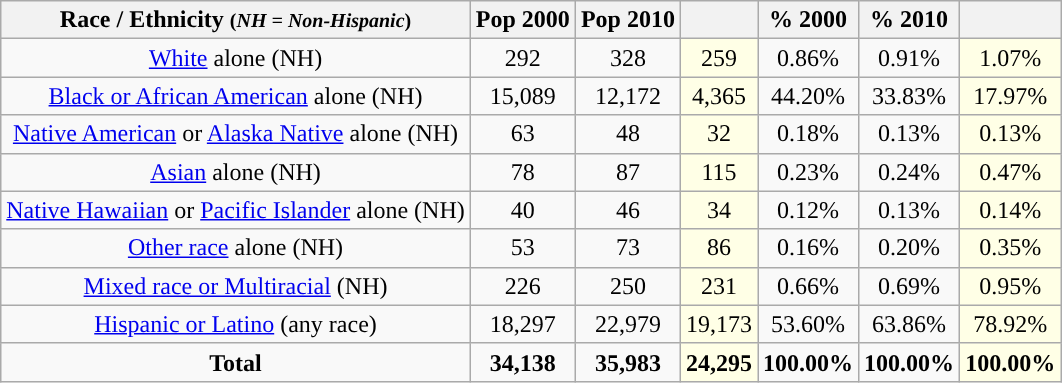<table class="wikitable" style="text-align:center;">
<tr>
<th>Race / Ethnicity <small>(<em>NH = Non-Hispanic</em>)</small></th>
<th>Pop 2000</th>
<th>Pop 2010</th>
<th></th>
<th>% 2000</th>
<th>% 2010</th>
<th></th>
</tr>
<tr>
<td><a href='#'>White</a> alone (NH)</td>
<td>292</td>
<td>328</td>
<td style='background: #ffffe6;'>259</td>
<td>0.86%</td>
<td>0.91%</td>
<td style='background: #ffffe6;'>1.07%</td>
</tr>
<tr>
<td><a href='#'>Black or African American</a> alone (NH)</td>
<td>15,089</td>
<td>12,172</td>
<td style='background: #ffffe6;'>4,365</td>
<td>44.20%</td>
<td>33.83%</td>
<td style='background: #ffffe6;'>17.97%</td>
</tr>
<tr>
<td><a href='#'>Native American</a> or <a href='#'>Alaska Native</a> alone (NH)</td>
<td>63</td>
<td>48</td>
<td style='background: #ffffe6;'>32</td>
<td>0.18%</td>
<td>0.13%</td>
<td style='background: #ffffe6;'>0.13%</td>
</tr>
<tr>
<td><a href='#'>Asian</a> alone (NH)</td>
<td>78</td>
<td>87</td>
<td style='background: #ffffe6;'>115</td>
<td>0.23%</td>
<td>0.24%</td>
<td style='background: #ffffe6;'>0.47%</td>
</tr>
<tr>
<td><a href='#'>Native Hawaiian</a> or <a href='#'>Pacific Islander</a> alone (NH)</td>
<td>40</td>
<td>46</td>
<td style='background: #ffffe6;'>34</td>
<td>0.12%</td>
<td>0.13%</td>
<td style='background: #ffffe6;'>0.14%</td>
</tr>
<tr>
<td><a href='#'>Other race</a> alone (NH)</td>
<td>53</td>
<td>73</td>
<td style='background: #ffffe6;'>86</td>
<td>0.16%</td>
<td>0.20%</td>
<td style='background: #ffffe6;'>0.35%</td>
</tr>
<tr>
<td><a href='#'>Mixed race or Multiracial</a> (NH)</td>
<td>226</td>
<td>250</td>
<td style='background: #ffffe6;'>231</td>
<td>0.66%</td>
<td>0.69%</td>
<td style='background: #ffffe6;'>0.95%</td>
</tr>
<tr>
<td><a href='#'>Hispanic or Latino</a> (any race)</td>
<td>18,297</td>
<td>22,979</td>
<td style='background: #ffffe6;'>19,173</td>
<td>53.60%</td>
<td>63.86%</td>
<td style='background: #ffffe6;'>78.92%</td>
</tr>
<tr>
<td><strong>Total</strong></td>
<td><strong>34,138</strong></td>
<td><strong>35,983</strong></td>
<td style='background: #ffffe6;'><strong>24,295</strong></td>
<td><strong>100.00%</strong></td>
<td><strong>100.00%</strong></td>
<td style='background: #ffffe6;'><strong>100.00%</strong></td>
</tr>
</table>
